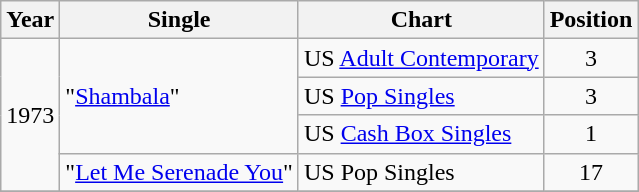<table class="wikitable">
<tr>
<th>Year</th>
<th>Single</th>
<th>Chart</th>
<th>Position</th>
</tr>
<tr>
<td rowspan="4">1973</td>
<td rowspan="3">"<a href='#'>Shambala</a>"</td>
<td>US <a href='#'>Adult Contemporary</a></td>
<td align="center">3 </td>
</tr>
<tr>
<td>US <a href='#'>Pop Singles</a></td>
<td align="center">3</td>
</tr>
<tr>
<td>US <a href='#'>Cash Box Singles</a></td>
<td align="center">1 </td>
</tr>
<tr>
<td>"<a href='#'>Let Me Serenade You</a>"</td>
<td>US Pop Singles</td>
<td align="center">17 </td>
</tr>
<tr>
</tr>
</table>
